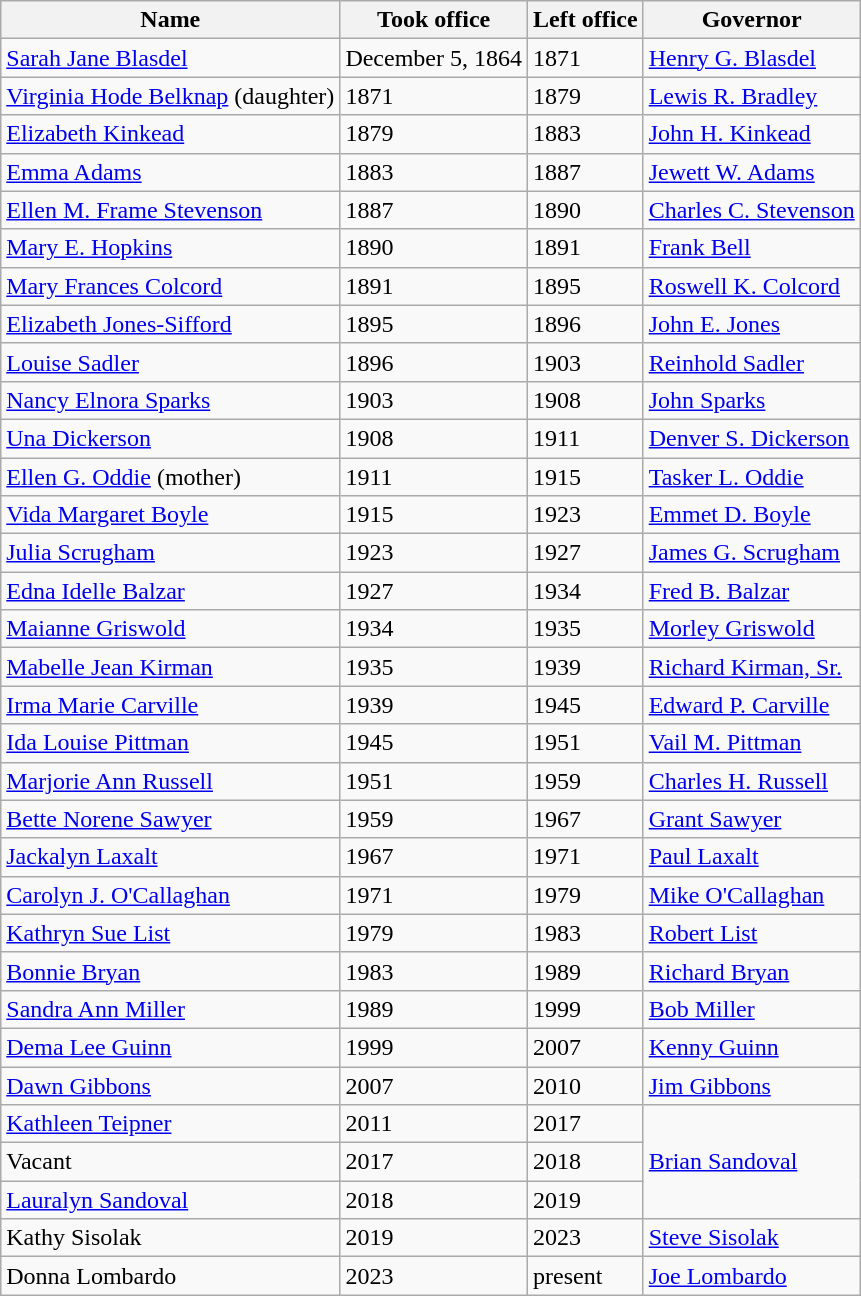<table class=wikitable>
<tr>
<th>Name</th>
<th>Took office</th>
<th>Left office</th>
<th>Governor</th>
</tr>
<tr>
<td><a href='#'>Sarah Jane Blasdel</a></td>
<td>December 5, 1864</td>
<td>1871</td>
<td><a href='#'>Henry G. Blasdel</a></td>
</tr>
<tr>
<td><a href='#'>Virginia Hode Belknap</a> (daughter)</td>
<td>1871</td>
<td>1879</td>
<td><a href='#'>Lewis R. Bradley</a></td>
</tr>
<tr>
<td><a href='#'>Elizabeth Kinkead</a></td>
<td>1879</td>
<td>1883</td>
<td><a href='#'>John H. Kinkead</a></td>
</tr>
<tr>
<td><a href='#'>Emma Adams</a></td>
<td>1883</td>
<td>1887</td>
<td><a href='#'>Jewett W. Adams</a></td>
</tr>
<tr>
<td><a href='#'>Ellen M. Frame Stevenson</a></td>
<td>1887</td>
<td>1890</td>
<td><a href='#'>Charles C. Stevenson</a></td>
</tr>
<tr>
<td><a href='#'>Mary E. Hopkins</a></td>
<td>1890</td>
<td>1891</td>
<td><a href='#'>Frank Bell</a></td>
</tr>
<tr>
<td><a href='#'>Mary Frances Colcord</a></td>
<td>1891</td>
<td>1895</td>
<td><a href='#'>Roswell K. Colcord</a></td>
</tr>
<tr>
<td><a href='#'>Elizabeth Jones-Sifford</a></td>
<td>1895</td>
<td>1896</td>
<td><a href='#'>John E. Jones</a></td>
</tr>
<tr>
<td><a href='#'>Louise Sadler</a></td>
<td>1896</td>
<td>1903</td>
<td><a href='#'>Reinhold Sadler</a></td>
</tr>
<tr>
<td><a href='#'>Nancy Elnora Sparks</a></td>
<td>1903</td>
<td>1908</td>
<td><a href='#'>John Sparks</a></td>
</tr>
<tr>
<td><a href='#'>Una Dickerson</a></td>
<td>1908</td>
<td>1911</td>
<td><a href='#'>Denver S. Dickerson</a></td>
</tr>
<tr>
<td><a href='#'>Ellen G. Oddie</a> (mother)</td>
<td>1911</td>
<td>1915</td>
<td><a href='#'>Tasker L. Oddie</a></td>
</tr>
<tr>
<td><a href='#'>Vida Margaret Boyle</a></td>
<td>1915</td>
<td>1923</td>
<td><a href='#'>Emmet D. Boyle</a></td>
</tr>
<tr>
<td><a href='#'>Julia Scrugham</a></td>
<td>1923</td>
<td>1927</td>
<td><a href='#'>James G. Scrugham</a></td>
</tr>
<tr>
<td><a href='#'>Edna Idelle Balzar</a></td>
<td>1927</td>
<td>1934</td>
<td><a href='#'>Fred B. Balzar</a></td>
</tr>
<tr>
<td><a href='#'>Maianne Griswold</a></td>
<td>1934</td>
<td>1935</td>
<td><a href='#'>Morley Griswold</a></td>
</tr>
<tr>
<td><a href='#'>Mabelle Jean Kirman</a></td>
<td>1935</td>
<td>1939</td>
<td><a href='#'>Richard Kirman, Sr.</a></td>
</tr>
<tr>
<td><a href='#'>Irma Marie Carville</a></td>
<td>1939</td>
<td>1945</td>
<td><a href='#'>Edward P. Carville</a></td>
</tr>
<tr>
<td><a href='#'>Ida Louise Pittman</a></td>
<td>1945</td>
<td>1951</td>
<td><a href='#'>Vail M. Pittman</a></td>
</tr>
<tr>
<td><a href='#'>Marjorie Ann Russell</a></td>
<td>1951</td>
<td>1959</td>
<td><a href='#'>Charles H. Russell</a></td>
</tr>
<tr>
<td><a href='#'>Bette Norene Sawyer</a></td>
<td>1959</td>
<td>1967</td>
<td><a href='#'>Grant Sawyer</a></td>
</tr>
<tr>
<td><a href='#'>Jackalyn Laxalt</a></td>
<td>1967</td>
<td>1971</td>
<td><a href='#'>Paul Laxalt</a></td>
</tr>
<tr>
<td><a href='#'>Carolyn J. O'Callaghan</a></td>
<td>1971</td>
<td>1979</td>
<td><a href='#'>Mike O'Callaghan</a></td>
</tr>
<tr>
<td><a href='#'>Kathryn Sue List</a></td>
<td>1979</td>
<td>1983</td>
<td><a href='#'>Robert List</a></td>
</tr>
<tr>
<td><a href='#'>Bonnie Bryan</a></td>
<td>1983</td>
<td>1989</td>
<td><a href='#'>Richard Bryan</a></td>
</tr>
<tr>
<td><a href='#'>Sandra Ann Miller</a></td>
<td>1989</td>
<td>1999</td>
<td><a href='#'>Bob Miller</a></td>
</tr>
<tr>
<td><a href='#'>Dema Lee Guinn</a></td>
<td>1999</td>
<td>2007</td>
<td><a href='#'>Kenny Guinn</a></td>
</tr>
<tr>
<td><a href='#'>Dawn Gibbons</a></td>
<td>2007</td>
<td>2010</td>
<td><a href='#'>Jim Gibbons</a></td>
</tr>
<tr>
<td><a href='#'>Kathleen Teipner</a></td>
<td>2011</td>
<td>2017</td>
<td rowspan=3><a href='#'>Brian Sandoval</a></td>
</tr>
<tr>
<td>Vacant</td>
<td>2017</td>
<td>2018</td>
</tr>
<tr>
<td><a href='#'>Lauralyn Sandoval</a></td>
<td>2018</td>
<td>2019</td>
</tr>
<tr>
<td>Kathy Sisolak</td>
<td>2019</td>
<td>2023</td>
<td><a href='#'>Steve Sisolak</a></td>
</tr>
<tr>
<td>Donna Lombardo</td>
<td>2023</td>
<td>present</td>
<td><a href='#'>Joe Lombardo</a></td>
</tr>
</table>
